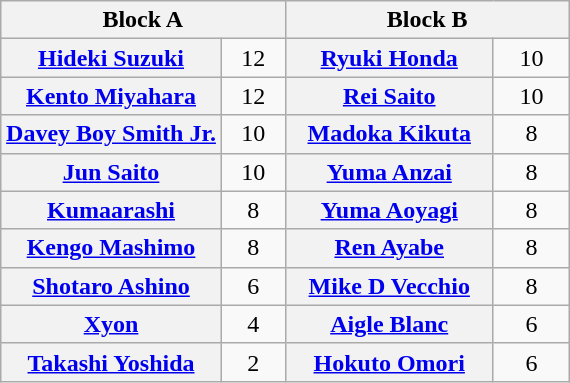<table class="wikitable" style="margin: 1em auto 1em auto;text-align:center">
<tr>
<th colspan="2" style="width:50%">Block A</th>
<th colspan="2" style="width:50%">Block B</th>
</tr>
<tr>
<th><a href='#'>Hideki Suzuki</a></th>
<td style="width:35px">12</td>
<th><a href='#'>Ryuki Honda</a></th>
<td style="width:35px">10</td>
</tr>
<tr>
<th><a href='#'>Kento Miyahara</a></th>
<td>12</td>
<th><a href='#'>Rei Saito</a></th>
<td>10</td>
</tr>
<tr>
<th><a href='#'>Davey Boy Smith Jr.</a></th>
<td>10</td>
<th><a href='#'>Madoka Kikuta</a></th>
<td>8</td>
</tr>
<tr>
<th><a href='#'>Jun Saito</a></th>
<td>10</td>
<th><a href='#'>Yuma Anzai</a></th>
<td>8</td>
</tr>
<tr>
<th><a href='#'>Kumaarashi</a></th>
<td>8</td>
<th><a href='#'>Yuma Aoyagi</a></th>
<td>8</td>
</tr>
<tr>
<th><a href='#'>Kengo Mashimo</a></th>
<td>8</td>
<th><a href='#'>Ren Ayabe</a></th>
<td>8</td>
</tr>
<tr>
<th><a href='#'>Shotaro Ashino</a></th>
<td>6</td>
<th><a href='#'>Mike D Vecchio</a></th>
<td>8</td>
</tr>
<tr>
<th><a href='#'>Xyon</a></th>
<td>4</td>
<th><a href='#'>Aigle Blanc</a></th>
<td>6</td>
</tr>
<tr>
<th><a href='#'>Takashi Yoshida</a></th>
<td>2</td>
<th><a href='#'>Hokuto Omori</a></th>
<td>6</td>
</tr>
</table>
